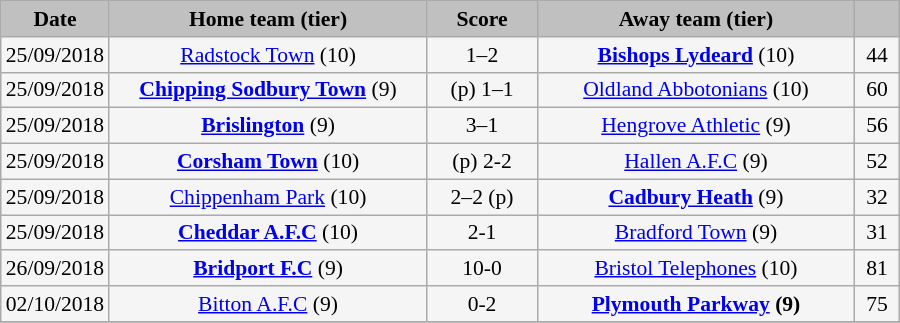<table class="wikitable" style="width: 600px; background:WhiteSmoke; text-align:center; font-size:90%">
<tr>
<td scope="col" style="width: 10.00%; background:silver;"><strong>Date</strong></td>
<td scope="col" style="width: 36.25%; background:silver;"><strong>Home team (tier)</strong></td>
<td scope="col" style="width: 12.50%; background:silver;"><strong>Score</strong></td>
<td scope="col" style="width: 36.25%; background:silver;"><strong>Away team (tier)</strong></td>
<td scope="col" style="width: 10.00%; background:silver;"><strong></strong></td>
</tr>
<tr>
<td>25/09/2018</td>
<td><a href='#'>Radstock Town</a> (10)</td>
<td>1–2</td>
<td><strong><a href='#'>Bishops Lydeard</a></strong> (10)</td>
<td>44</td>
</tr>
<tr>
<td>25/09/2018</td>
<td><strong><a href='#'>Chipping Sodbury Town</a></strong> (9)</td>
<td>(p) 1–1</td>
<td><a href='#'>Oldland Abbotonians</a> (10)</td>
<td>60</td>
</tr>
<tr>
<td>25/09/2018</td>
<td><strong><a href='#'>Brislington</a></strong> (9)</td>
<td>3–1</td>
<td><a href='#'>Hengrove Athletic</a> (9)</td>
<td>56</td>
</tr>
<tr>
<td>25/09/2018</td>
<td><strong><a href='#'>Corsham Town</a></strong> (10)</td>
<td>(p) 2-2</td>
<td><a href='#'>Hallen A.F.C</a> (9)</td>
<td>52</td>
</tr>
<tr>
<td>25/09/2018</td>
<td><a href='#'>Chippenham Park</a> (10)</td>
<td>2–2 (p)</td>
<td><strong><a href='#'>Cadbury Heath</a></strong> (9)</td>
<td>32</td>
</tr>
<tr>
<td>25/09/2018</td>
<td><strong><a href='#'>Cheddar A.F.C</a></strong> (10)</td>
<td>2-1</td>
<td><a href='#'>Bradford Town</a> (9)</td>
<td>31</td>
</tr>
<tr>
<td>26/09/2018</td>
<td><strong><a href='#'>Bridport F.C</a></strong> (9)</td>
<td>10-0</td>
<td><a href='#'>Bristol Telephones</a> (10)</td>
<td>81</td>
</tr>
<tr>
<td>02/10/2018</td>
<td><a href='#'>Bitton A.F.C</a> (9)</td>
<td>0-2</td>
<td><strong><a href='#'>Plymouth Parkway</a> (9)</strong></td>
<td>75</td>
</tr>
<tr>
</tr>
</table>
